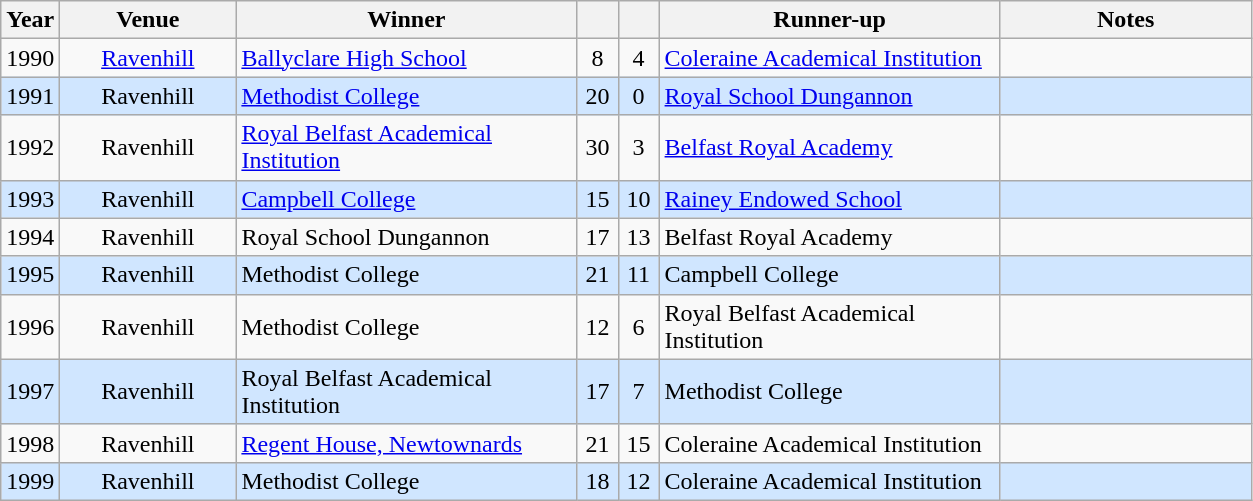<table class="wikitable">
<tr>
<th>Year</th>
<th>Venue</th>
<th>Winner</th>
<th></th>
<th></th>
<th>Runner-up</th>
<th>Notes</th>
</tr>
<tr>
<td align="center">1990</td>
<td width=110 align="center"><a href='#'>Ravenhill</a></td>
<td width=220><a href='#'>Ballyclare High School</a></td>
<td width=20 align="center">8</td>
<td width=20 align="center">4</td>
<td width=220><a href='#'>Coleraine Academical Institution</a></td>
<td width=160></td>
</tr>
<tr style="background: #D0E6FF;">
<td align="center">1991</td>
<td align="center">Ravenhill</td>
<td><a href='#'>Methodist College</a></td>
<td align="center">20</td>
<td align="center">0</td>
<td><a href='#'>Royal School Dungannon</a></td>
<td></td>
</tr>
<tr>
<td align="center">1992</td>
<td align="center">Ravenhill</td>
<td><a href='#'>Royal Belfast Academical Institution</a></td>
<td align="center">30</td>
<td align="center">3</td>
<td><a href='#'>Belfast Royal Academy</a></td>
<td></td>
</tr>
<tr style="background: #D0E6FF;">
<td align="center">1993</td>
<td align="center">Ravenhill</td>
<td><a href='#'>Campbell College</a></td>
<td align="center">15</td>
<td align="center">10</td>
<td><a href='#'>Rainey Endowed School</a></td>
<td></td>
</tr>
<tr>
<td align="center">1994</td>
<td align="center">Ravenhill</td>
<td>Royal School Dungannon</td>
<td align="center">17</td>
<td align="center">13</td>
<td>Belfast Royal Academy</td>
<td></td>
</tr>
<tr style="background: #D0E6FF;">
<td align="center">1995</td>
<td align="center">Ravenhill</td>
<td>Methodist College</td>
<td align="center">21</td>
<td align="center">11</td>
<td>Campbell College</td>
<td></td>
</tr>
<tr>
<td align="center">1996</td>
<td align="center">Ravenhill</td>
<td>Methodist College</td>
<td align="center">12</td>
<td align="center">6</td>
<td>Royal Belfast Academical Institution</td>
<td></td>
</tr>
<tr style="background: #D0E6FF;">
<td align="center">1997</td>
<td align="center">Ravenhill</td>
<td>Royal Belfast Academical Institution</td>
<td align="center">17</td>
<td align="center">7</td>
<td>Methodist College</td>
<td></td>
</tr>
<tr>
<td align="center">1998</td>
<td align="center">Ravenhill</td>
<td><a href='#'>Regent House, Newtownards</a></td>
<td align="center">21</td>
<td align="center">15</td>
<td>Coleraine Academical Institution</td>
<td></td>
</tr>
<tr style="background: #D0E6FF;">
<td align="center">1999</td>
<td align="center">Ravenhill</td>
<td>Methodist College</td>
<td align="center">18</td>
<td align="center">12</td>
<td>Coleraine Academical Institution</td>
<td></td>
</tr>
</table>
